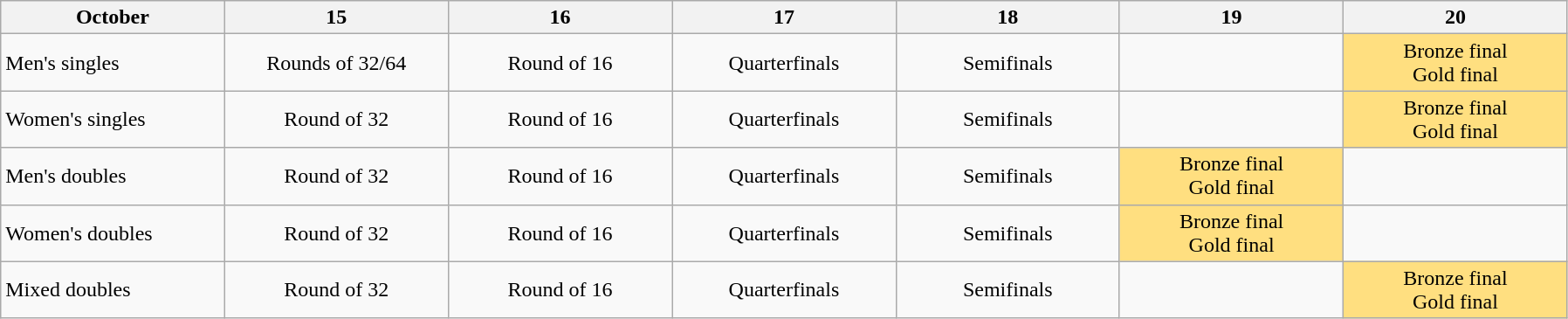<table class="wikitable" style="text-align:center">
<tr>
<th width=10%>October</th>
<th width=10%>15</th>
<th width=10%>16</th>
<th width=10%>17</th>
<th width=10%>18</th>
<th width=10%>19</th>
<th width=10%>20</th>
</tr>
<tr>
<td align="left">Men's singles</td>
<td>Rounds of 32/64</td>
<td>Round of 16</td>
<td>Quarterfinals</td>
<td>Semifinals</td>
<td></td>
<td bgcolor="FFDF80">Bronze final <br> Gold final</td>
</tr>
<tr>
<td align="left">Women's singles</td>
<td>Round of 32</td>
<td>Round of 16</td>
<td>Quarterfinals</td>
<td>Semifinals</td>
<td></td>
<td bgcolor="FFDF80">Bronze final <br> Gold final</td>
</tr>
<tr>
<td align="left">Men's doubles</td>
<td>Round of 32</td>
<td>Round of 16</td>
<td>Quarterfinals</td>
<td>Semifinals</td>
<td bgcolor="FFDF80">Bronze final <br> Gold final</td>
<td></td>
</tr>
<tr>
<td align="left">Women's doubles</td>
<td>Round of 32</td>
<td>Round of 16</td>
<td>Quarterfinals</td>
<td>Semifinals</td>
<td bgcolor="FFDF80">Bronze final <br> Gold final</td>
<td></td>
</tr>
<tr>
<td align="left">Mixed doubles</td>
<td>Round of 32</td>
<td>Round of 16</td>
<td>Quarterfinals</td>
<td>Semifinals</td>
<td></td>
<td bgcolor="FFDF80">Bronze final <br> Gold final</td>
</tr>
</table>
